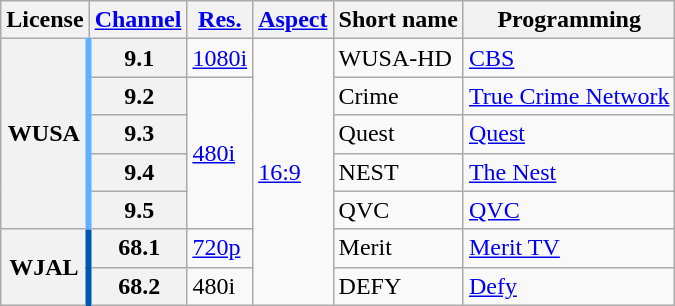<table class="wikitable">
<tr>
<th scope = "col">License</th>
<th scope = "col"><a href='#'>Channel</a></th>
<th scope = "col"><a href='#'>Res.</a></th>
<th scope = "col"><a href='#'>Aspect</a></th>
<th scope = "col">Short name</th>
<th scope = "col">Programming</th>
</tr>
<tr>
<th rowspan = "5" scope = "row" style="border-right: 4px solid #60B0FF;">WUSA</th>
<th scope = "row">9.1</th>
<td><a href='#'>1080i</a></td>
<td rowspan=7><a href='#'>16:9</a></td>
<td>WUSA-HD</td>
<td><a href='#'>CBS</a></td>
</tr>
<tr>
<th scope = "row">9.2</th>
<td rowspan=4><a href='#'>480i</a></td>
<td>Crime</td>
<td><a href='#'>True Crime Network</a></td>
</tr>
<tr>
<th scope = "row">9.3</th>
<td>Quest</td>
<td><a href='#'>Quest</a></td>
</tr>
<tr>
<th scope = "row">9.4</th>
<td>NEST</td>
<td><a href='#'>The Nest</a></td>
</tr>
<tr>
<th scope = "row">9.5</th>
<td>QVC</td>
<td><a href='#'>QVC</a></td>
</tr>
<tr>
<th rowspan = "2" scope = "row" style="border-right: 4px solid #0057AF;">WJAL</th>
<th scope = "row">68.1</th>
<td><a href='#'>720p</a></td>
<td>Merit</td>
<td><a href='#'>Merit TV</a></td>
</tr>
<tr>
<th scope = "row">68.2</th>
<td>480i</td>
<td>DEFY</td>
<td><a href='#'>Defy</a></td>
</tr>
</table>
